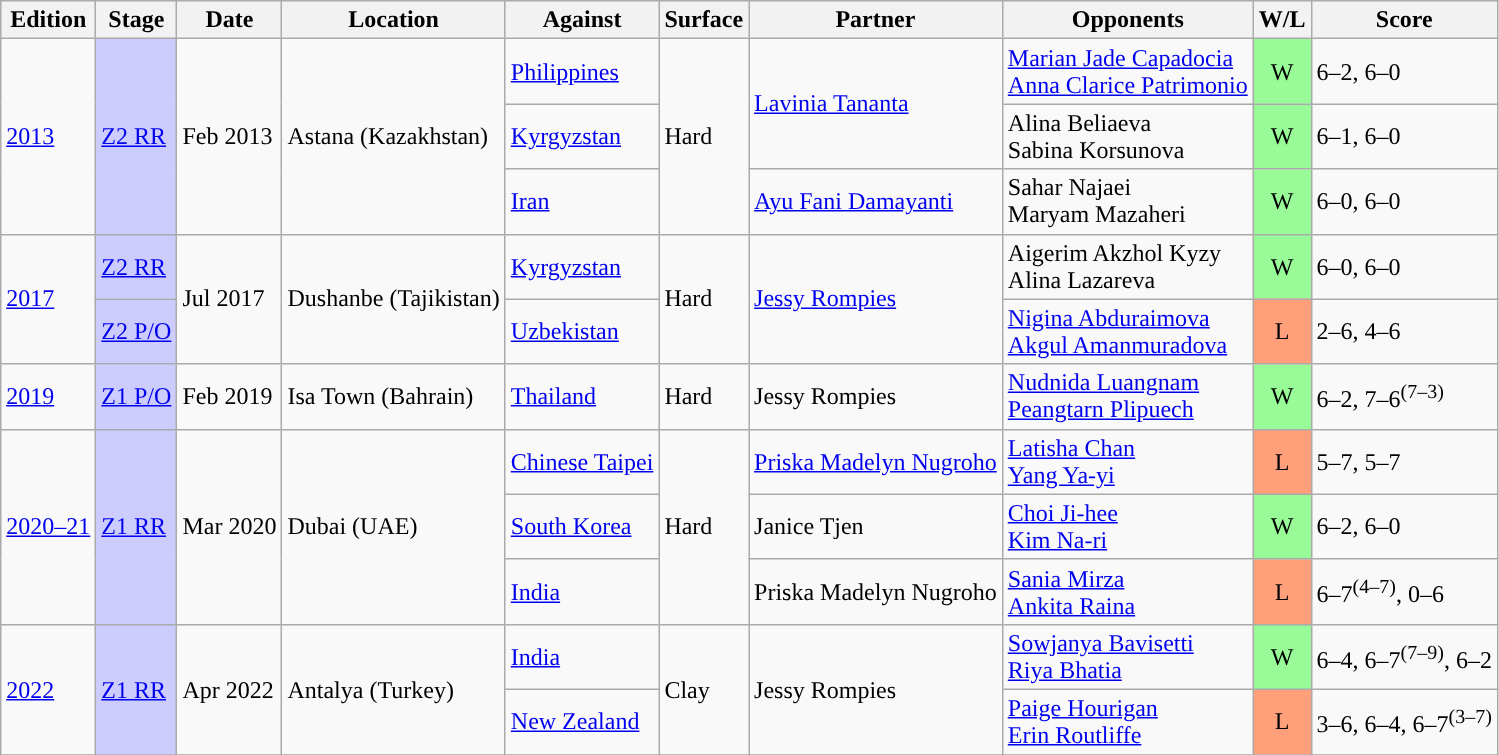<table class=wikitable>
<tr>
<th>Edition</th>
<th>Stage</th>
<th>Date</th>
<th>Location</th>
<th>Against</th>
<th>Surface</th>
<th>Partner</th>
<th>Opponents</th>
<th>W/L</th>
<th>Score</th>
</tr>
<tr>
<td rowspan=3><a href='#'>2013</a></td>
<td style="background:#CCCCFF;" rowspan=3><a href='#'>Z2 RR</a></td>
<td rowspan="3">Feb 2013</td>
<td rowspan=3>Astana (Kazakhstan)</td>
<td> <a href='#'>Philippines</a></td>
<td rowspan=3>Hard</td>
<td rowspan=2><a href='#'>Lavinia Tananta</a></td>
<td><a href='#'>Marian Jade Capadocia</a> <br> <a href='#'>Anna Clarice Patrimonio</a></td>
<td style="text-align:center; background:#98fb98;">W</td>
<td>6–2, 6–0</td>
</tr>
<tr>
<td> <a href='#'>Kyrgyzstan</a></td>
<td>Alina Beliaeva <br> Sabina Korsunova</td>
<td style="text-align:center; background:#98fb98;">W</td>
<td>6–1, 6–0</td>
</tr>
<tr>
<td> <a href='#'>Iran</a></td>
<td><a href='#'>Ayu Fani Damayanti</a></td>
<td>Sahar Najaei <br> Maryam Mazaheri</td>
<td style="text-align:center; background:#98fb98;">W</td>
<td>6–0, 6–0</td>
</tr>
<tr>
<td rowspan=2><a href='#'>2017</a></td>
<td style="background:#CCCCFF;"><a href='#'>Z2 RR</a></td>
<td rowspan="2">Jul 2017</td>
<td rowspan=2>Dushanbe (Tajikistan)</td>
<td> <a href='#'>Kyrgyzstan</a></td>
<td rowspan=2>Hard</td>
<td rowspan=2><a href='#'>Jessy Rompies</a></td>
<td>Aigerim Akzhol Kyzy <br> Alina Lazareva</td>
<td style="text-align:center; background:#98fb98;">W</td>
<td>6–0, 6–0</td>
</tr>
<tr>
<td style="background:#CCCCFF;"><a href='#'>Z2 P/O</a></td>
<td> <a href='#'>Uzbekistan</a></td>
<td><a href='#'>Nigina Abduraimova</a> <br> <a href='#'>Akgul Amanmuradova</a></td>
<td style="text-align:center; background:#ffa07a;">L</td>
<td>2–6, 4–6</td>
</tr>
<tr>
<td><a href='#'>2019</a></td>
<td style="background:#CCCCFF;"><a href='#'>Z1 P/O</a></td>
<td>Feb 2019</td>
<td>Isa Town (Bahrain)</td>
<td> <a href='#'>Thailand</a></td>
<td>Hard</td>
<td>Jessy Rompies</td>
<td><a href='#'>Nudnida Luangnam</a> <br> <a href='#'>Peangtarn Plipuech</a></td>
<td style="text-align:center; background:#98fb98;">W</td>
<td>6–2, 7–6<sup>(7–3)</sup></td>
</tr>
<tr>
<td rowspan=3><a href='#'>2020–21</a></td>
<td style="background:#CCCCFF;" rowspan=3><a href='#'>Z1 RR</a></td>
<td rowspan="3">Mar 2020</td>
<td rowspan=3>Dubai (UAE)</td>
<td> <a href='#'>Chinese Taipei</a></td>
<td rowspan=3>Hard</td>
<td><a href='#'>Priska Madelyn Nugroho</a></td>
<td><a href='#'>Latisha Chan</a> <br> <a href='#'>Yang Ya-yi</a></td>
<td style="text-align:center; background:#ffa07a;">L</td>
<td>5–7, 5–7</td>
</tr>
<tr>
<td> <a href='#'>South Korea</a></td>
<td>Janice Tjen</td>
<td><a href='#'>Choi Ji-hee</a> <br> <a href='#'>Kim Na-ri</a></td>
<td style="text-align:center; background:#98fb98;">W</td>
<td>6–2, 6–0</td>
</tr>
<tr>
<td> <a href='#'>India</a></td>
<td>Priska Madelyn Nugroho</td>
<td><a href='#'>Sania Mirza</a> <br> <a href='#'>Ankita Raina</a></td>
<td style="text-align:center; background:#ffa07a;">L</td>
<td>6–7<sup>(4–7)</sup>, 0–6</td>
</tr>
<tr>
<td rowspan=2><a href='#'>2022</a></td>
<td style="background:#CCCCFF;" rowspan=2><a href='#'>Z1 RR</a></td>
<td rowspan="2">Apr 2022</td>
<td rowspan=2>Antalya (Turkey)</td>
<td> <a href='#'>India</a></td>
<td rowspan=2>Clay</td>
<td rowspan=2>Jessy Rompies</td>
<td><a href='#'>Sowjanya Bavisetti</a> <br> <a href='#'>Riya Bhatia</a></td>
<td style="text-align:center; background:#98fb98;">W</td>
<td>6–4, 6–7<sup>(7–9)</sup>, 6–2</td>
</tr>
<tr>
<td> <a href='#'>New Zealand</a></td>
<td><a href='#'>Paige Hourigan</a> <br> <a href='#'>Erin Routliffe</a></td>
<td style="text-align:center; background:#ffa07a;">L</td>
<td>3–6, 6–4, 6–7<sup>(3–7)</sup></td>
</tr>
<tr>
</tr>
</table>
